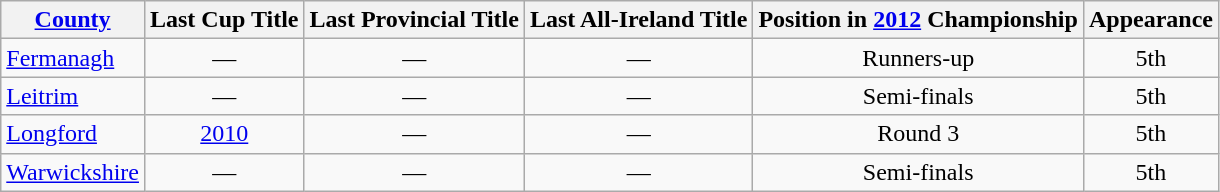<table class="wikitable sortable" style="text-align:center">
<tr>
<th><a href='#'>County</a></th>
<th>Last Cup Title</th>
<th>Last Provincial Title</th>
<th>Last All-Ireland Title</th>
<th>Position in <a href='#'>2012</a> Championship</th>
<th>Appearance</th>
</tr>
<tr>
<td style="text-align:left"> <a href='#'>Fermanagh</a></td>
<td>—</td>
<td>—</td>
<td>—</td>
<td>Runners-up</td>
<td>5th</td>
</tr>
<tr>
<td style="text-align:left"> <a href='#'>Leitrim</a></td>
<td>—</td>
<td>—</td>
<td>—</td>
<td>Semi-finals</td>
<td>5th</td>
</tr>
<tr>
<td style="text-align:left"> <a href='#'>Longford</a></td>
<td><a href='#'>2010</a></td>
<td>—</td>
<td>—</td>
<td>Round 3</td>
<td>5th</td>
</tr>
<tr>
<td style="text-align:left"><a href='#'>Warwickshire</a></td>
<td>—</td>
<td>—</td>
<td>—</td>
<td>Semi-finals</td>
<td>5th</td>
</tr>
</table>
